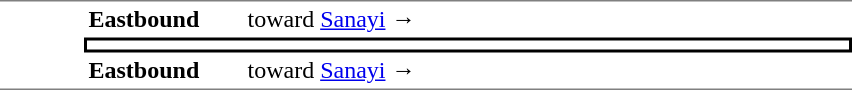<table table border=0 cellspacing=0 cellpadding=3>
<tr>
<td style="border-top:solid 1px gray;border-bottom:solid 1px gray;" width=50 rowspan=3 valign=top></td>
<td style="border-top:solid 1px gray;" width=100><strong>Eastbound</strong></td>
<td style="border-top:solid 1px gray;" width=400> toward <a href='#'>Sanayi</a> →</td>
</tr>
<tr>
<td style="border-top:solid 2px black;border-right:solid 2px black;border-left:solid 2px black;border-bottom:solid 2px black;text-align:center;" colspan=2></td>
</tr>
<tr>
<td style="border-bottom:solid 1px gray;"><strong>Eastbound</strong></td>
<td style="border-bottom:solid 1px gray;"> toward <a href='#'>Sanayi</a> →</td>
</tr>
</table>
